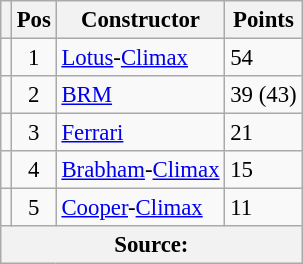<table class="wikitable" style="font-size: 95%;">
<tr>
<th></th>
<th>Pos</th>
<th>Constructor</th>
<th>Points</th>
</tr>
<tr>
<td align="left"></td>
<td align="center">1</td>
<td> <a href='#'>Lotus</a>-<a href='#'>Climax</a></td>
<td align="left">54</td>
</tr>
<tr>
<td align="left"></td>
<td align="center">2</td>
<td> <a href='#'>BRM</a></td>
<td align="left">39 (43)</td>
</tr>
<tr>
<td align="left"></td>
<td align="center">3</td>
<td> <a href='#'>Ferrari</a></td>
<td align="left">21</td>
</tr>
<tr>
<td align="left"></td>
<td align="center">4</td>
<td> <a href='#'>Brabham</a>-<a href='#'>Climax</a></td>
<td align="left">15</td>
</tr>
<tr>
<td align="left"></td>
<td align="center">5</td>
<td> <a href='#'>Cooper</a>-<a href='#'>Climax</a></td>
<td align="left">11</td>
</tr>
<tr>
<th colspan=4>Source: </th>
</tr>
</table>
